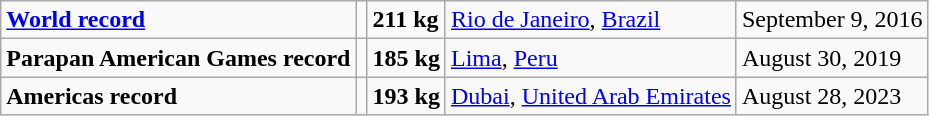<table class="wikitable">
<tr>
<td><strong><a href='#'>World record</a></strong></td>
<td></td>
<td><strong>211 kg</strong></td>
<td><a href='#'>Rio de Janeiro</a>, <a href='#'>Brazil</a></td>
<td>September 9, 2016</td>
</tr>
<tr>
<td><strong>Parapan American Games record</strong></td>
<td></td>
<td><strong>185 kg</strong></td>
<td><a href='#'>Lima</a>, <a href='#'>Peru</a></td>
<td>August 30, 2019</td>
</tr>
<tr>
<td><strong>Americas record</strong></td>
<td></td>
<td><strong>193 kg</strong></td>
<td><a href='#'>Dubai</a>, <a href='#'>United Arab Emirates</a></td>
<td>August 28, 2023</td>
</tr>
</table>
